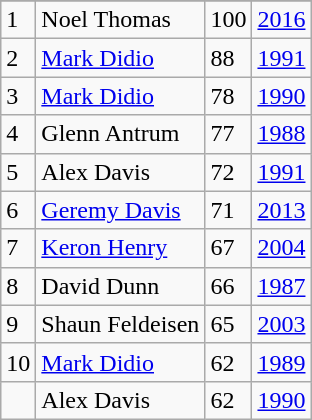<table class="wikitable">
<tr>
</tr>
<tr>
<td>1</td>
<td>Noel Thomas</td>
<td>100</td>
<td><a href='#'>2016</a></td>
</tr>
<tr>
<td>2</td>
<td><a href='#'>Mark Didio</a></td>
<td>88</td>
<td><a href='#'>1991</a></td>
</tr>
<tr>
<td>3</td>
<td><a href='#'>Mark Didio</a></td>
<td>78</td>
<td><a href='#'>1990</a></td>
</tr>
<tr>
<td>4</td>
<td>Glenn Antrum</td>
<td>77</td>
<td><a href='#'>1988</a></td>
</tr>
<tr>
<td>5</td>
<td>Alex Davis</td>
<td>72</td>
<td><a href='#'>1991</a></td>
</tr>
<tr>
<td>6</td>
<td><a href='#'>Geremy Davis</a></td>
<td>71</td>
<td><a href='#'>2013</a></td>
</tr>
<tr>
<td>7</td>
<td><a href='#'>Keron Henry</a></td>
<td>67</td>
<td><a href='#'>2004</a></td>
</tr>
<tr>
<td>8</td>
<td>David Dunn</td>
<td>66</td>
<td><a href='#'>1987</a></td>
</tr>
<tr>
<td>9</td>
<td>Shaun Feldeisen</td>
<td>65</td>
<td><a href='#'>2003</a></td>
</tr>
<tr>
<td>10</td>
<td><a href='#'>Mark Didio</a></td>
<td>62</td>
<td><a href='#'>1989</a></td>
</tr>
<tr>
<td></td>
<td>Alex Davis</td>
<td>62</td>
<td><a href='#'>1990</a></td>
</tr>
</table>
